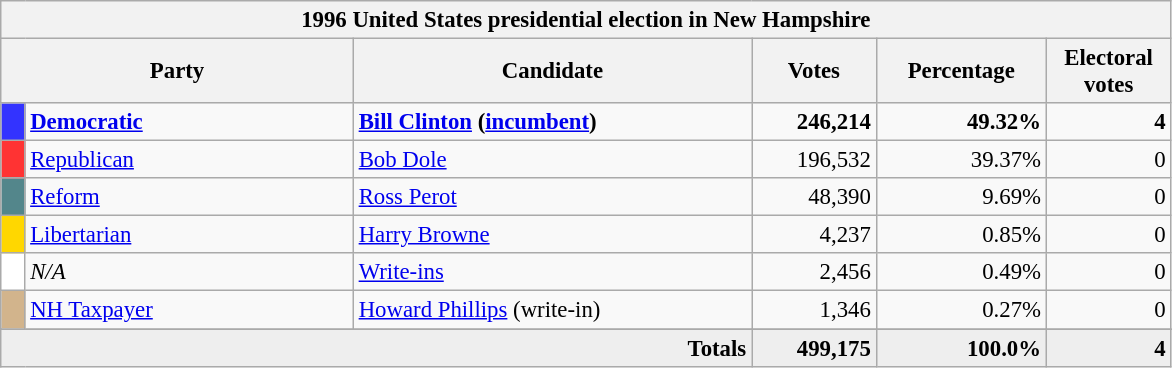<table class="wikitable" style="font-size: 95%;">
<tr>
<th colspan="6">1996 United States presidential election in New Hampshire</th>
</tr>
<tr>
<th colspan="2" style="width: 15em">Party</th>
<th style="width: 17em">Candidate</th>
<th style="width: 5em">Votes</th>
<th style="width: 7em">Percentage</th>
<th style="width: 5em">Electoral votes</th>
</tr>
<tr>
<th style="background-color:#3333FF; width: 3px"></th>
<td style="width: 130px"><strong><a href='#'>Democratic</a></strong></td>
<td><strong><a href='#'>Bill Clinton</a> (<a href='#'>incumbent</a>)</strong></td>
<td align="right"><strong>246,214</strong></td>
<td align="right"><strong>49.32%</strong></td>
<td align="right"><strong>4</strong></td>
</tr>
<tr>
<th style="background-color:#FF3333; width: 3px"></th>
<td style="width: 130px"><a href='#'>Republican</a></td>
<td><a href='#'>Bob Dole</a></td>
<td align="right">196,532</td>
<td align="right">39.37%</td>
<td align="right">0</td>
</tr>
<tr>
<th style="background-color:#53868B; width: 3px"></th>
<td style="width: 130px"><a href='#'>Reform</a></td>
<td><a href='#'>Ross Perot</a></td>
<td align="right">48,390</td>
<td align="right">9.69%</td>
<td align="right">0</td>
</tr>
<tr>
<th style="background-color:#FFD700; width: 3px"></th>
<td style="width: 130px"><a href='#'>Libertarian</a></td>
<td><a href='#'>Harry Browne</a></td>
<td align="right">4,237</td>
<td align="right">0.85%</td>
<td align="right">0</td>
</tr>
<tr>
<th style="background-color:#FFFFFF; width: 3px"></th>
<td style="width: 130px"><em>N/A</em></td>
<td><a href='#'>Write-ins</a></td>
<td align="right">2,456</td>
<td align="right">0.49%</td>
<td align="right">0</td>
</tr>
<tr>
<th style="background-color:#D2B48C; width: 3px"></th>
<td style="width: 130px"><a href='#'>NH Taxpayer</a></td>
<td><a href='#'>Howard Phillips</a> (write-in)</td>
<td align="right">1,346</td>
<td align="right">0.27%</td>
<td align="right">0</td>
</tr>
<tr>
</tr>
<tr bgcolor="#EEEEEE">
<td colspan="3" align="right"><strong>Totals</strong></td>
<td align="right"><strong>499,175</strong></td>
<td align="right"><strong>100.0%</strong></td>
<td align="right"><strong>4</strong></td>
</tr>
</table>
